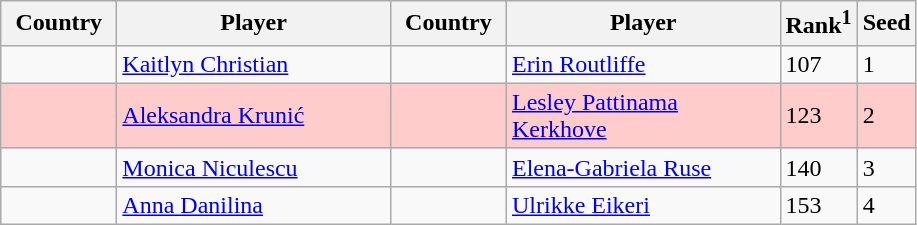<table class="sortable wikitable">
<tr>
<th width="70">Country</th>
<th width="175">Player</th>
<th width="70">Country</th>
<th width="175">Player</th>
<th>Rank<sup>1</sup></th>
<th>Seed</th>
</tr>
<tr>
<td></td>
<td><a href='#'>Kaitlyn Christian</a></td>
<td></td>
<td><a href='#'>Erin Routliffe</a></td>
<td>107</td>
<td>1</td>
</tr>
<tr style="background:#fcc;">
<td></td>
<td><a href='#'>Aleksandra Krunić</a></td>
<td></td>
<td><a href='#'>Lesley Pattinama Kerkhove</a></td>
<td>123</td>
<td>2</td>
</tr>
<tr>
<td></td>
<td><a href='#'>Monica Niculescu</a></td>
<td></td>
<td><a href='#'>Elena-Gabriela Ruse</a></td>
<td>140</td>
<td>3</td>
</tr>
<tr>
<td></td>
<td><a href='#'>Anna Danilina</a></td>
<td></td>
<td><a href='#'>Ulrikke Eikeri</a></td>
<td>153</td>
<td>4</td>
</tr>
</table>
